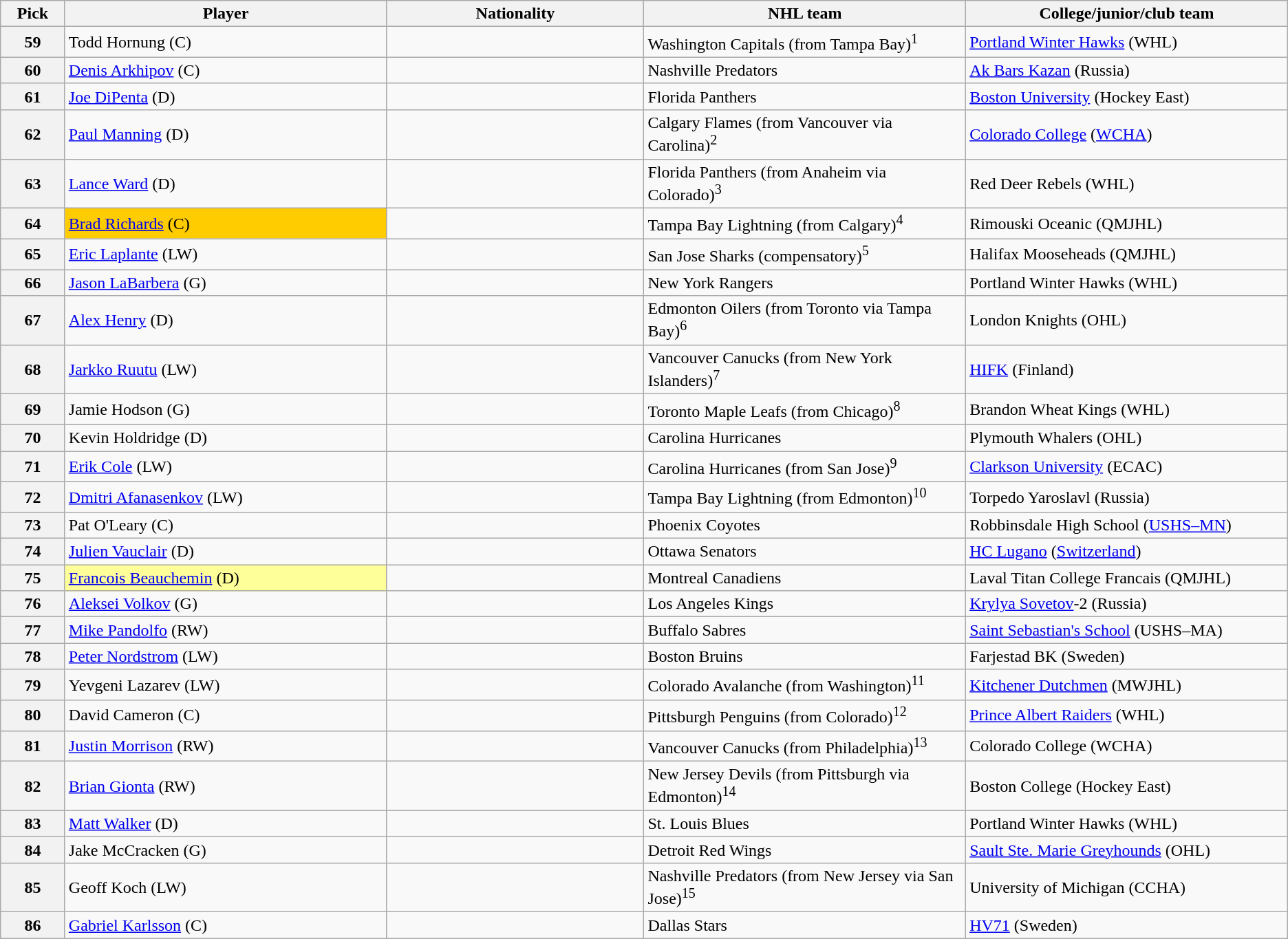<table class="wikitable">
<tr>
<th bgcolor="#DDDDFF" width="5%">Pick</th>
<th bgcolor="#DDDDFF" width="25%">Player</th>
<th bgcolor="#DDDDFF" width="20%">Nationality</th>
<th bgcolor="#DDDDFF" width="25%">NHL team</th>
<th bgcolor="#DDDDFF" width="25%">College/junior/club team</th>
</tr>
<tr>
<th>59</th>
<td>Todd Hornung (C)</td>
<td></td>
<td>Washington Capitals (from Tampa Bay)<sup>1</sup></td>
<td><a href='#'>Portland Winter Hawks</a> (WHL)</td>
</tr>
<tr>
<th>60</th>
<td><a href='#'>Denis Arkhipov</a> (C)</td>
<td></td>
<td>Nashville Predators</td>
<td><a href='#'>Ak Bars Kazan</a> (Russia)</td>
</tr>
<tr>
<th>61</th>
<td><a href='#'>Joe DiPenta</a> (D)</td>
<td></td>
<td>Florida Panthers</td>
<td><a href='#'>Boston University</a> (Hockey East)</td>
</tr>
<tr>
<th>62</th>
<td><a href='#'>Paul Manning</a> (D)</td>
<td></td>
<td>Calgary Flames (from Vancouver via Carolina)<sup>2</sup></td>
<td><a href='#'>Colorado College</a> (<a href='#'>WCHA</a>)</td>
</tr>
<tr>
<th>63</th>
<td><a href='#'>Lance Ward</a> (D)</td>
<td></td>
<td>Florida Panthers (from Anaheim via Colorado)<sup>3</sup></td>
<td>Red Deer Rebels (WHL)</td>
</tr>
<tr>
<th>64</th>
<td bgcolor="#FFCC00"><a href='#'>Brad Richards</a> (C)</td>
<td></td>
<td>Tampa Bay Lightning (from Calgary)<sup>4</sup></td>
<td>Rimouski Oceanic (QMJHL)</td>
</tr>
<tr>
<th>65</th>
<td><a href='#'>Eric Laplante</a> (LW)</td>
<td></td>
<td>San Jose Sharks (compensatory)<sup>5</sup></td>
<td>Halifax Mooseheads (QMJHL)</td>
</tr>
<tr>
<th>66</th>
<td><a href='#'>Jason LaBarbera</a> (G)</td>
<td></td>
<td>New York Rangers</td>
<td>Portland Winter Hawks (WHL)</td>
</tr>
<tr>
<th>67</th>
<td><a href='#'>Alex Henry</a> (D)</td>
<td></td>
<td>Edmonton Oilers (from Toronto via Tampa Bay)<sup>6</sup></td>
<td>London Knights (OHL)</td>
</tr>
<tr>
<th>68</th>
<td><a href='#'>Jarkko Ruutu</a> (LW)</td>
<td></td>
<td>Vancouver Canucks (from New York Islanders)<sup>7</sup></td>
<td><a href='#'>HIFK</a> (Finland)</td>
</tr>
<tr>
<th>69</th>
<td>Jamie Hodson (G)</td>
<td></td>
<td>Toronto Maple Leafs (from Chicago)<sup>8</sup></td>
<td>Brandon Wheat Kings (WHL)</td>
</tr>
<tr>
<th>70</th>
<td>Kevin Holdridge (D)</td>
<td></td>
<td>Carolina Hurricanes</td>
<td>Plymouth Whalers (OHL)</td>
</tr>
<tr>
<th>71</th>
<td><a href='#'>Erik Cole</a> (LW)</td>
<td></td>
<td>Carolina Hurricanes (from San Jose)<sup>9</sup></td>
<td><a href='#'>Clarkson University</a> (ECAC)</td>
</tr>
<tr>
<th>72</th>
<td><a href='#'>Dmitri Afanasenkov</a> (LW)</td>
<td></td>
<td>Tampa Bay Lightning (from Edmonton)<sup>10</sup></td>
<td>Torpedo Yaroslavl (Russia)</td>
</tr>
<tr>
<th>73</th>
<td>Pat O'Leary (C)</td>
<td></td>
<td>Phoenix Coyotes</td>
<td>Robbinsdale High School (<a href='#'>USHS–MN</a>)</td>
</tr>
<tr>
<th>74</th>
<td><a href='#'>Julien Vauclair</a> (D)</td>
<td></td>
<td>Ottawa Senators</td>
<td><a href='#'>HC Lugano</a> (<a href='#'>Switzerland</a>)</td>
</tr>
<tr>
<th>75</th>
<td bgcolor="#FFFF99"><a href='#'>Francois Beauchemin</a> (D)</td>
<td></td>
<td>Montreal Canadiens</td>
<td>Laval Titan College Francais (QMJHL)</td>
</tr>
<tr>
<th>76</th>
<td><a href='#'>Aleksei Volkov</a> (G)</td>
<td></td>
<td>Los Angeles Kings</td>
<td><a href='#'>Krylya Sovetov</a>-2 (Russia)</td>
</tr>
<tr>
<th>77</th>
<td><a href='#'>Mike Pandolfo</a> (RW)</td>
<td></td>
<td>Buffalo Sabres</td>
<td><a href='#'>Saint Sebastian's School</a> (USHS–MA)</td>
</tr>
<tr>
<th>78</th>
<td><a href='#'>Peter Nordstrom</a> (LW)</td>
<td></td>
<td>Boston Bruins</td>
<td>Farjestad BK (Sweden)</td>
</tr>
<tr>
<th>79</th>
<td>Yevgeni Lazarev (LW)</td>
<td></td>
<td>Colorado Avalanche (from Washington)<sup>11</sup></td>
<td><a href='#'>Kitchener Dutchmen</a> (MWJHL)</td>
</tr>
<tr>
<th>80</th>
<td>David Cameron (C)</td>
<td></td>
<td>Pittsburgh Penguins (from Colorado)<sup>12</sup></td>
<td><a href='#'>Prince Albert Raiders</a> (WHL)</td>
</tr>
<tr>
<th>81</th>
<td><a href='#'>Justin Morrison</a> (RW)</td>
<td></td>
<td>Vancouver Canucks (from Philadelphia)<sup>13</sup></td>
<td>Colorado College (WCHA)</td>
</tr>
<tr>
<th>82</th>
<td><a href='#'>Brian Gionta</a> (RW)</td>
<td></td>
<td>New Jersey Devils (from Pittsburgh via Edmonton)<sup>14</sup></td>
<td>Boston College (Hockey East)</td>
</tr>
<tr>
<th>83</th>
<td><a href='#'>Matt Walker</a> (D)</td>
<td></td>
<td>St. Louis Blues</td>
<td>Portland Winter Hawks (WHL)</td>
</tr>
<tr>
<th>84</th>
<td>Jake McCracken (G)</td>
<td></td>
<td>Detroit Red Wings</td>
<td><a href='#'>Sault Ste. Marie Greyhounds</a> (OHL)</td>
</tr>
<tr>
<th>85</th>
<td>Geoff Koch (LW)</td>
<td></td>
<td>Nashville Predators (from New Jersey via San Jose)<sup>15</sup></td>
<td>University of Michigan (CCHA)</td>
</tr>
<tr>
<th>86</th>
<td><a href='#'>Gabriel Karlsson</a> (C)</td>
<td></td>
<td>Dallas Stars</td>
<td><a href='#'>HV71</a> (Sweden)</td>
</tr>
</table>
